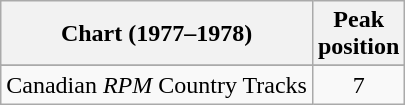<table class="wikitable sortable">
<tr>
<th align="left">Chart (1977–1978)</th>
<th align="center">Peak<br>position</th>
</tr>
<tr>
</tr>
<tr>
<td align="left">Canadian <em>RPM</em> Country Tracks</td>
<td align="center">7</td>
</tr>
</table>
